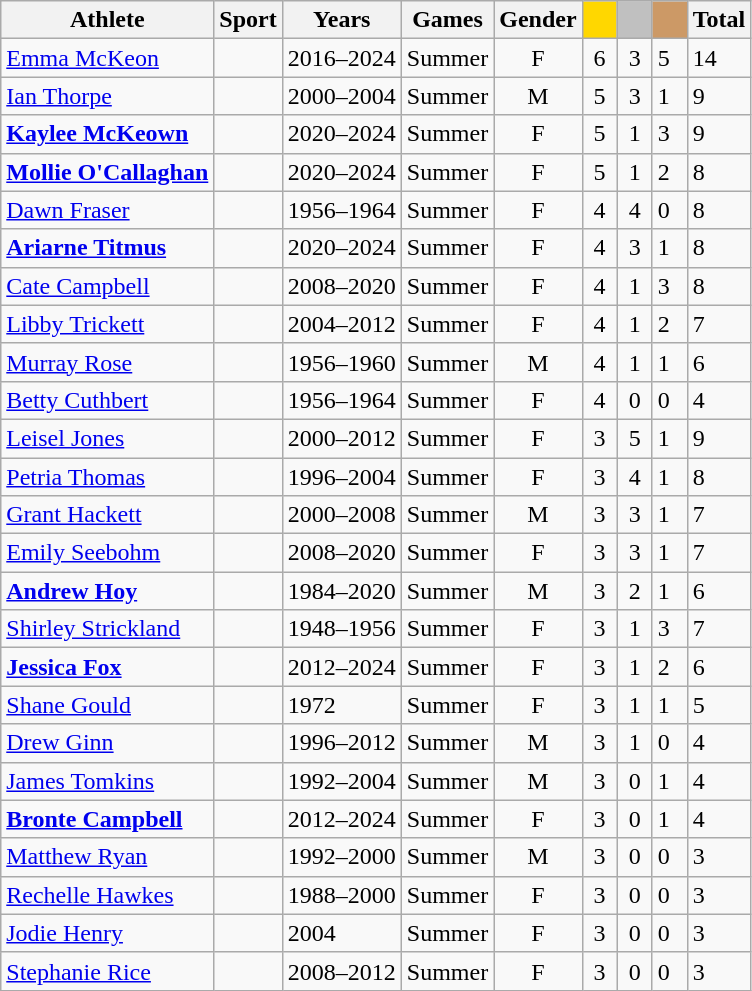<table class="sortable wikitable">
<tr>
<th>Athlete</th>
<th>Sport</th>
<th>Years</th>
<th>Games</th>
<th>Gender</th>
<th style="background-color:gold; width:1.0em; font-weight:bold;"></th>
<th style="background-color:silver; width:1.0em; font-weight:bold;"></th>
<th style="background-color:#cc9966; width:1.0em; font-weight:bold;"></th>
<th>Total</th>
</tr>
<tr>
<td><a href='#'>Emma McKeon</a></td>
<td></td>
<td>2016–2024</td>
<td align="center">Summer</td>
<td align="center">F</td>
<td align="center">6</td>
<td align="center">3</td>
<td>5</td>
<td>14</td>
</tr>
<tr>
<td><a href='#'>Ian Thorpe</a></td>
<td></td>
<td>2000–2004</td>
<td align="center">Summer</td>
<td align="center">M</td>
<td align="center">5</td>
<td align="center">3</td>
<td>1</td>
<td>9</td>
</tr>
<tr>
<td><strong><a href='#'>Kaylee McKeown</a></strong></td>
<td></td>
<td>2020–2024</td>
<td align="center">Summer</td>
<td align="center">F</td>
<td align="center">5</td>
<td align="center">1</td>
<td>3</td>
<td>9</td>
</tr>
<tr>
<td><strong><a href='#'>Mollie O'Callaghan</a></strong></td>
<td></td>
<td>2020–2024</td>
<td align="center">Summer</td>
<td align="center">F</td>
<td align="center">5</td>
<td align="center">1</td>
<td>2</td>
<td>8</td>
</tr>
<tr>
<td><a href='#'>Dawn Fraser</a></td>
<td></td>
<td>1956–1964</td>
<td align="center">Summer</td>
<td align="center">F</td>
<td align="center">4</td>
<td align="center">4</td>
<td>0</td>
<td>8</td>
</tr>
<tr>
<td><strong><a href='#'>Ariarne Titmus</a></strong></td>
<td></td>
<td>2020–2024</td>
<td align="center">Summer</td>
<td align="center">F</td>
<td align="center">4</td>
<td align="center">3</td>
<td>1</td>
<td>8</td>
</tr>
<tr>
<td><a href='#'>Cate Campbell</a></td>
<td></td>
<td>2008–2020</td>
<td align="center">Summer</td>
<td align="center">F</td>
<td align="center">4</td>
<td align="center">1</td>
<td>3</td>
<td>8</td>
</tr>
<tr>
<td><a href='#'>Libby Trickett</a></td>
<td></td>
<td>2004–2012</td>
<td align="center">Summer</td>
<td align="center">F</td>
<td align="center">4</td>
<td align="center">1</td>
<td>2</td>
<td>7</td>
</tr>
<tr>
<td><a href='#'>Murray Rose</a></td>
<td></td>
<td>1956–1960</td>
<td align="center">Summer</td>
<td align="center">M</td>
<td align="center">4</td>
<td align="center">1</td>
<td>1</td>
<td>6</td>
</tr>
<tr>
<td><a href='#'>Betty Cuthbert</a></td>
<td></td>
<td>1956–1964</td>
<td align="center">Summer</td>
<td align="center">F</td>
<td align="center">4</td>
<td align="center">0</td>
<td>0</td>
<td>4</td>
</tr>
<tr>
<td><a href='#'>Leisel Jones</a></td>
<td></td>
<td>2000–2012</td>
<td align="center">Summer</td>
<td align="center">F</td>
<td align="center">3</td>
<td align="center">5</td>
<td>1</td>
<td>9</td>
</tr>
<tr>
<td><a href='#'>Petria Thomas</a></td>
<td></td>
<td>1996–2004</td>
<td align="center">Summer</td>
<td align="center">F</td>
<td align="center">3</td>
<td align="center">4</td>
<td>1</td>
<td>8</td>
</tr>
<tr>
<td><a href='#'>Grant Hackett</a></td>
<td></td>
<td>2000–2008</td>
<td align="center">Summer</td>
<td align="center">M</td>
<td align="center">3</td>
<td align="center">3</td>
<td>1</td>
<td>7</td>
</tr>
<tr>
<td><a href='#'>Emily Seebohm</a></td>
<td></td>
<td>2008–2020</td>
<td align="center">Summer</td>
<td align="center">F</td>
<td align="center">3</td>
<td align="center">3</td>
<td>1</td>
<td>7</td>
</tr>
<tr>
<td><strong><a href='#'>Andrew Hoy</a></strong></td>
<td></td>
<td>1984–2020</td>
<td align="center">Summer</td>
<td align="center">M</td>
<td align="center">3</td>
<td align="center">2</td>
<td>1</td>
<td>6</td>
</tr>
<tr>
<td><a href='#'>Shirley Strickland</a></td>
<td></td>
<td>1948–1956</td>
<td align="center">Summer</td>
<td align="center">F</td>
<td align="center">3</td>
<td align=center>1</td>
<td>3</td>
<td>7</td>
</tr>
<tr>
<td><strong><a href='#'>Jessica Fox</a></strong></td>
<td></td>
<td>2012–2024</td>
<td align="center">Summer</td>
<td align="center">F</td>
<td align="center">3</td>
<td align="center">1</td>
<td>2</td>
<td>6</td>
</tr>
<tr>
<td><a href='#'>Shane Gould</a></td>
<td></td>
<td>1972</td>
<td align="center">Summer</td>
<td align="center">F</td>
<td align="center">3</td>
<td align="center">1</td>
<td>1</td>
<td>5</td>
</tr>
<tr>
<td><a href='#'>Drew Ginn</a></td>
<td></td>
<td>1996–2012</td>
<td align="center">Summer</td>
<td align="center">M</td>
<td align="center">3</td>
<td align="center">1</td>
<td>0</td>
<td>4</td>
</tr>
<tr>
<td><a href='#'>James Tomkins</a></td>
<td></td>
<td>1992–2004</td>
<td align="center">Summer</td>
<td align="center">M</td>
<td align="center">3</td>
<td align="center">0</td>
<td>1</td>
<td>4</td>
</tr>
<tr>
<td><strong><a href='#'>Bronte Campbell</a></strong></td>
<td></td>
<td>2012–2024</td>
<td align="center">Summer</td>
<td align="center">F</td>
<td align="center">3</td>
<td align="center">0</td>
<td>1</td>
<td>4</td>
</tr>
<tr>
<td><a href='#'>Matthew Ryan</a></td>
<td></td>
<td>1992–2000</td>
<td align="center">Summer</td>
<td align="center">M</td>
<td align="center">3</td>
<td align="center">0</td>
<td>0</td>
<td>3</td>
</tr>
<tr>
<td><a href='#'>Rechelle Hawkes</a></td>
<td></td>
<td>1988–2000</td>
<td align="center">Summer</td>
<td align="center">F</td>
<td align="center">3</td>
<td align="center">0</td>
<td>0</td>
<td>3</td>
</tr>
<tr>
<td><a href='#'>Jodie Henry</a></td>
<td></td>
<td>2004</td>
<td align="center">Summer</td>
<td align="center">F</td>
<td align="center">3</td>
<td align="center">0</td>
<td>0</td>
<td>3</td>
</tr>
<tr>
<td><a href='#'>Stephanie Rice</a></td>
<td></td>
<td>2008–2012</td>
<td align="center">Summer</td>
<td align="center">F</td>
<td align="center">3</td>
<td align="center">0</td>
<td>0</td>
<td>3</td>
</tr>
</table>
